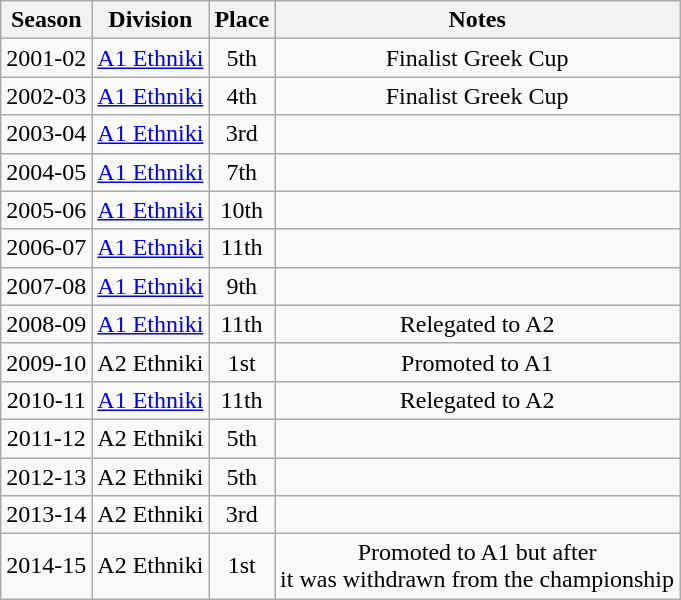<table class="wikitable" style="text-align:center">
<tr>
<th>Season</th>
<th>Division</th>
<th>Place</th>
<th>Notes</th>
</tr>
<tr>
<td>2001-02</td>
<td><a href='#'>A1 Ethniki</a></td>
<td>5th</td>
<td>Finalist Greek Cup</td>
</tr>
<tr>
<td>2002-03</td>
<td><a href='#'>A1 Ethniki</a></td>
<td>4th</td>
<td>Finalist Greek Cup</td>
</tr>
<tr>
<td>2003-04</td>
<td><a href='#'>A1 Ethniki</a></td>
<td>3rd</td>
<td></td>
</tr>
<tr>
<td>2004-05</td>
<td><a href='#'>A1 Ethniki</a></td>
<td>7th</td>
<td></td>
</tr>
<tr>
<td>2005-06</td>
<td><a href='#'>A1 Ethniki</a></td>
<td>10th</td>
<td></td>
</tr>
<tr>
<td>2006-07</td>
<td><a href='#'>A1 Ethniki</a></td>
<td>11th</td>
<td></td>
</tr>
<tr>
<td>2007-08</td>
<td><a href='#'>A1 Ethniki</a></td>
<td>9th</td>
<td></td>
</tr>
<tr>
<td>2008-09</td>
<td><a href='#'>A1 Ethniki</a></td>
<td>11th</td>
<td>Relegated to A2</td>
</tr>
<tr>
<td>2009-10</td>
<td>A2 Ethniki</td>
<td>1st</td>
<td>Promoted to A1</td>
</tr>
<tr>
<td>2010-11</td>
<td><a href='#'>A1 Ethniki</a></td>
<td>11th</td>
<td>Relegated to A2</td>
</tr>
<tr>
<td>2011-12</td>
<td>A2 Ethniki</td>
<td>5th</td>
<td></td>
</tr>
<tr>
<td>2012-13</td>
<td>A2 Ethniki</td>
<td>5th</td>
<td></td>
</tr>
<tr>
<td>2013-14</td>
<td>A2 Ethniki</td>
<td>3rd</td>
<td></td>
</tr>
<tr>
<td>2014-15</td>
<td>A2 Ethniki</td>
<td>1st</td>
<td>Promoted to A1 but after <br>it was withdrawn from the championship</td>
</tr>
</table>
